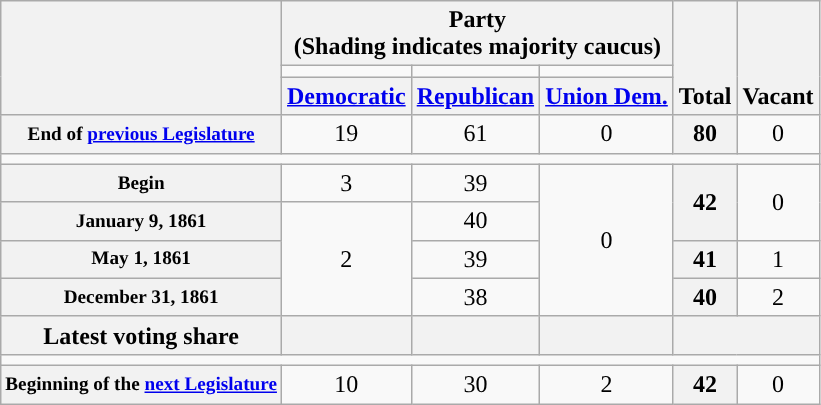<table class=wikitable style="text-align:center">
<tr style="vertical-align:bottom;">
<th rowspan=3></th>
<th colspan=3>Party <div>(Shading indicates majority caucus)</div></th>
<th rowspan=3>Total</th>
<th rowspan=3>Vacant</th>
</tr>
<tr style="height:5px">
<td style="background-color:"></td>
<td style="background-color:"></td>
<td style="background-color:"></td>
</tr>
<tr>
<th><a href='#'>Democratic</a></th>
<th><a href='#'>Republican</a></th>
<th><a href='#'>Union Dem.</a></th>
</tr>
<tr>
<th style="white-space:nowrap; font-size:80%;">End of <a href='#'>previous Legislature</a></th>
<td>19</td>
<td>61</td>
<td>0</td>
<th>80</th>
<td>0</td>
</tr>
<tr>
<td colspan=6></td>
</tr>
<tr>
<th style="font-size:80%">Begin</th>
<td>3</td>
<td>39</td>
<td rowspan="4">0</td>
<th rowspan="2">42</th>
<td rowspan="2">0</td>
</tr>
<tr>
<th style="font-size:80%">January 9, 1861</th>
<td rowspan="3">2</td>
<td>40</td>
</tr>
<tr>
<th style="font-size:80%">May 1, 1861</th>
<td>39</td>
<th>41</th>
<td>1</td>
</tr>
<tr>
<th style="font-size:80%">December 31, 1861</th>
<td>38</td>
<th>40</th>
<td>2</td>
</tr>
<tr>
<th>Latest voting share</th>
<th></th>
<th></th>
<th></th>
<th colspan=2></th>
</tr>
<tr>
<td colspan=6></td>
</tr>
<tr>
<th style="white-space:nowrap; font-size:80%;">Beginning of the <a href='#'>next Legislature</a></th>
<td>10</td>
<td>30</td>
<td>2</td>
<th>42</th>
<td>0</td>
</tr>
</table>
